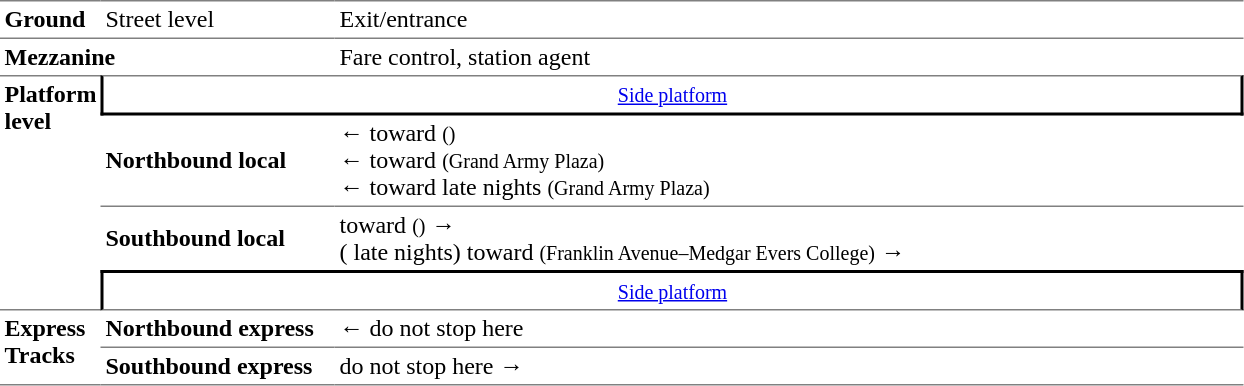<table border=0 cellspacing=0 cellpadding=3>
<tr>
<td style="border-top:solid 1px gray;" width=50><strong>Ground</strong></td>
<td style="border-top:solid 1px gray;" width=150>Street level</td>
<td style="border-top:solid 1px gray;" width=600>Exit/entrance</td>
</tr>
<tr>
<td colspan="2" style="border-top:solid 1px gray;"><strong>Mezzanine</strong></td>
<td style="border-top:solid 1px gray;">Fare control, station agent<br></td>
</tr>
<tr>
<td style="border-top:solid 1px gray;border-bottom:solid 1px gray;" rowspan=4 valign=top><strong>Platform level</strong></td>
<td style="border-top:solid 1px gray;border-right:solid 2px black;border-left:solid 2px black;border-bottom:solid 2px black;text-align:center;" colspan=2><small><a href='#'>Side platform</a> </small></td>
</tr>
<tr>
<td style="border-bottom:solid 1px gray;"><span><strong>Northbound local</strong></span></td>
<td style="border-bottom:solid 1px gray;">←  toward  <small>()</small><br>←  toward  <small>(Grand Army Plaza)</small><br>←  toward  late nights <small>(Grand Army Plaza)</small></td>
</tr>
<tr>
<td><span><strong>Southbound local</strong></span></td>
<td>  toward  <small>()</small> →<br>  ( late nights) toward  <small>(Franklin Avenue–Medgar Evers College)</small> →</td>
</tr>
<tr>
<td style="border-bottom:solid 1px gray;border-top:solid 2px black;border-right:solid 2px black;border-left:solid 2px black;text-align:center;" colspan=2><small><a href='#'>Side platform</a> </small></td>
</tr>
<tr>
<td style="border-bottom:solid 1px gray;" rowspan=2 valign=top><strong>Express Tracks</strong></td>
<td style="border-bottom:solid 1px gray;"><span><strong>Northbound express</strong></span></td>
<td style="border-bottom:solid 1px gray;">←  do not stop here</td>
</tr>
<tr>
<td style="border-bottom:solid 1px gray;"><span><strong>Southbound express</strong></span></td>
<td style="border-bottom:solid 1px gray;">  do not stop here →</td>
</tr>
</table>
